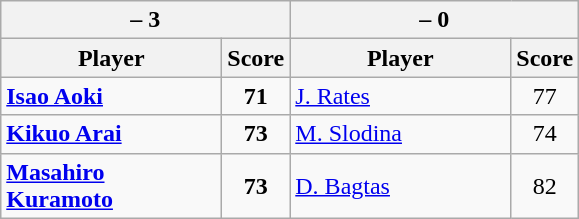<table class=wikitable>
<tr>
<th colspan=2> – 3</th>
<th colspan=2> – 0</th>
</tr>
<tr>
<th width=140>Player</th>
<th>Score</th>
<th width=140>Player</th>
<th>Score</th>
</tr>
<tr>
<td><strong><a href='#'>Isao Aoki</a></strong></td>
<td align=center><strong>71</strong></td>
<td><a href='#'>J. Rates</a></td>
<td align=center>77</td>
</tr>
<tr>
<td><strong><a href='#'>Kikuo Arai</a></strong></td>
<td align=center><strong>73</strong></td>
<td><a href='#'>M. Slodina</a></td>
<td align=center>74</td>
</tr>
<tr>
<td><strong><a href='#'>Masahiro Kuramoto</a></strong></td>
<td align=center><strong>73</strong></td>
<td><a href='#'>D. Bagtas</a></td>
<td align=center>82</td>
</tr>
</table>
